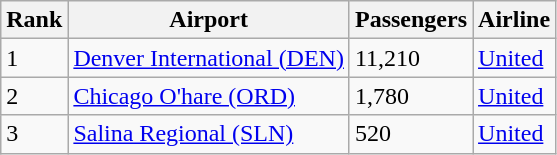<table class="wikitable">
<tr>
<th>Rank</th>
<th>Airport</th>
<th>Passengers</th>
<th>Airline</th>
</tr>
<tr>
<td>1</td>
<td><a href='#'>Denver International (DEN)</a></td>
<td>11,210</td>
<td><a href='#'>United</a></td>
</tr>
<tr>
<td>2</td>
<td><a href='#'>Chicago O'hare (ORD)</a></td>
<td>1,780</td>
<td><a href='#'>United</a></td>
</tr>
<tr>
<td>3</td>
<td><a href='#'>Salina Regional (SLN)</a></td>
<td>520</td>
<td><a href='#'>United</a></td>
</tr>
</table>
